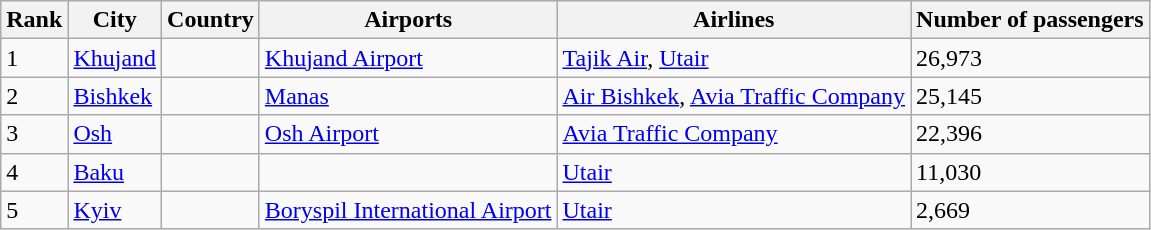<table class="wikitable sortable">
<tr>
<th>Rank</th>
<th>City</th>
<th>Country</th>
<th>Airports</th>
<th>Airlines</th>
<th>Number of passengers</th>
</tr>
<tr>
<td>1</td>
<td><a href='#'>Khujand</a></td>
<td></td>
<td><a href='#'>Khujand Airport</a></td>
<td><a href='#'>Tajik Air</a>, <a href='#'>Utair</a></td>
<td>26,973</td>
</tr>
<tr>
<td>2</td>
<td><a href='#'>Bishkek</a></td>
<td></td>
<td><a href='#'>Manas</a></td>
<td><a href='#'>Air Bishkek</a>, <a href='#'>Avia Traffic Company</a></td>
<td>25,145</td>
</tr>
<tr>
<td>3</td>
<td><a href='#'>Osh</a></td>
<td></td>
<td><a href='#'>Osh Airport</a></td>
<td><a href='#'>Avia Traffic Company</a></td>
<td>22,396</td>
</tr>
<tr>
<td>4</td>
<td><a href='#'>Baku</a></td>
<td></td>
<td></td>
<td><a href='#'>Utair</a></td>
<td>11,030</td>
</tr>
<tr>
<td>5</td>
<td><a href='#'>Kyiv</a></td>
<td></td>
<td><a href='#'>Boryspil International Airport</a></td>
<td><a href='#'>Utair</a></td>
<td>2,669</td>
</tr>
</table>
